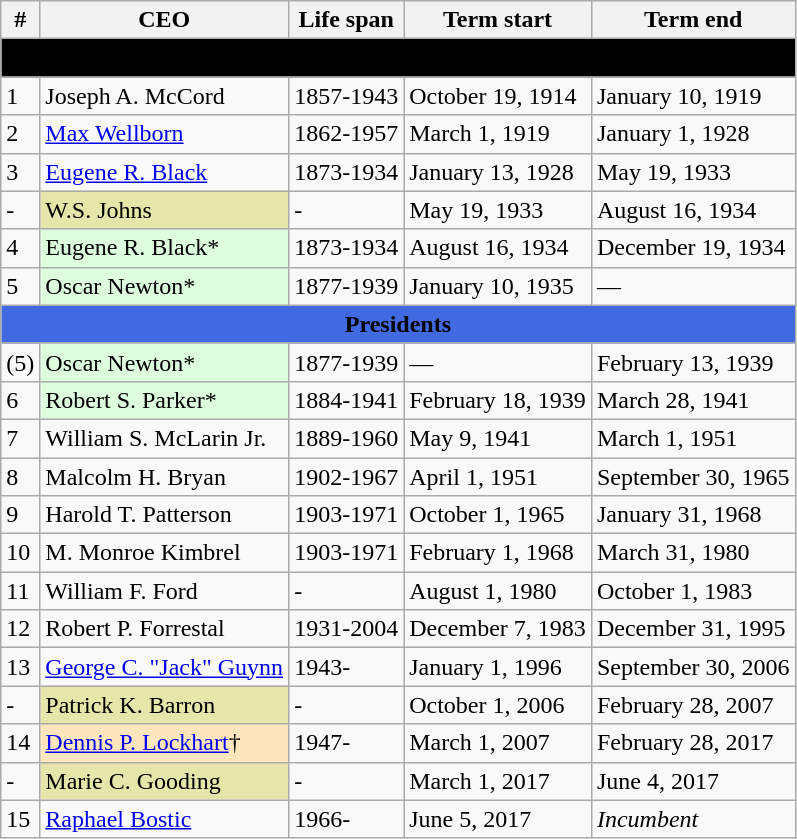<table class="wikitable">
<tr>
<th>#</th>
<th>CEO</th>
<th>Life span</th>
<th>Term start</th>
<th>Term end</th>
</tr>
<tr>
<td align="center" Colspan="18" style="background: #000000"><strong><span>Governors</span></strong></td>
</tr>
<tr>
<td>1</td>
<td>Joseph A. McCord</td>
<td>1857-1943</td>
<td>October 19, 1914</td>
<td>January 10, 1919</td>
</tr>
<tr>
<td>2</td>
<td><a href='#'>Max Wellborn</a></td>
<td>1862-1957</td>
<td>March 1, 1919</td>
<td>January 1, 1928</td>
</tr>
<tr>
<td>3</td>
<td><a href='#'>Eugene R. Black</a></td>
<td>1873-1934</td>
<td>January 13, 1928</td>
<td>May 19, 1933</td>
</tr>
<tr>
<td>-</td>
<td bgcolor="#E6E6AA">W.S. Johns</td>
<td>-</td>
<td>May 19, 1933</td>
<td>August 16, 1934</td>
</tr>
<tr>
<td>4</td>
<td bgcolor="#ddffdd">Eugene R. Black*</td>
<td>1873-1934</td>
<td>August 16, 1934</td>
<td>December 19, 1934</td>
</tr>
<tr>
<td>5</td>
<td bgcolor="#ddffdd">Oscar Newton*</td>
<td>1877-1939</td>
<td>January 10, 1935</td>
<td>—</td>
</tr>
<tr>
<td align="center" Colspan="18" style="background: #4169E1"><strong><span>Presidents</span></strong></td>
</tr>
<tr>
<td>(5)</td>
<td bgcolor="#ddffdd">Oscar Newton*</td>
<td>1877-1939</td>
<td>—</td>
<td>February 13, 1939</td>
</tr>
<tr>
<td>6</td>
<td bgcolor="#ddffdd">Robert S. Parker*</td>
<td>1884-1941</td>
<td>February 18, 1939</td>
<td>March 28, 1941</td>
</tr>
<tr>
<td>7</td>
<td>William S. McLarin Jr.</td>
<td>1889-1960</td>
<td>May 9, 1941</td>
<td>March 1, 1951</td>
</tr>
<tr>
<td>8</td>
<td>Malcolm H. Bryan</td>
<td>1902-1967</td>
<td>April 1, 1951</td>
<td>September 30, 1965</td>
</tr>
<tr>
<td>9</td>
<td>Harold T. Patterson</td>
<td>1903-1971</td>
<td>October 1, 1965</td>
<td>January 31, 1968</td>
</tr>
<tr>
<td>10</td>
<td>M. Monroe Kimbrel</td>
<td>1903-1971</td>
<td>February 1, 1968</td>
<td>March 31, 1980</td>
</tr>
<tr>
<td>11</td>
<td>William F. Ford</td>
<td>-</td>
<td>August 1, 1980</td>
<td>October 1, 1983</td>
</tr>
<tr>
<td>12</td>
<td>Robert P. Forrestal</td>
<td>1931-2004</td>
<td>December 7, 1983</td>
<td>December 31, 1995</td>
</tr>
<tr>
<td>13</td>
<td><a href='#'>George C. "Jack" Guynn</a></td>
<td>1943-</td>
<td>January 1, 1996</td>
<td>September 30, 2006</td>
</tr>
<tr>
<td>-</td>
<td bgcolor="#E6E6AA">Patrick K. Barron</td>
<td>-</td>
<td>October 1, 2006</td>
<td>February 28, 2007</td>
</tr>
<tr>
<td>14</td>
<td bgcolor="#ffe6bd"><a href='#'>Dennis P. Lockhart</a>†</td>
<td>1947-</td>
<td>March 1, 2007</td>
<td>February 28, 2017</td>
</tr>
<tr>
<td>-</td>
<td bgcolor="#E6E6AA">Marie C. Gooding</td>
<td>-</td>
<td>March 1, 2017</td>
<td>June 4, 2017</td>
</tr>
<tr>
<td>15</td>
<td><a href='#'>Raphael Bostic</a></td>
<td>1966-</td>
<td>June 5, 2017</td>
<td><em>Incumbent</em></td>
</tr>
</table>
